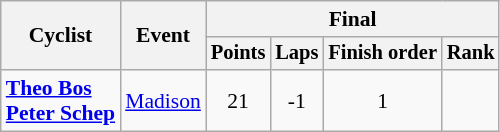<table class="wikitable" style="font-size:90%">
<tr>
<th rowspan=2>Cyclist</th>
<th rowspan=2>Event</th>
<th colspan=4>Final</th>
</tr>
<tr style="font-size:95%">
<th>Points</th>
<th>Laps</th>
<th>Finish order</th>
<th>Rank</th>
</tr>
<tr align=center>
<td align=left><strong><a href='#'>Theo Bos</a><br><a href='#'>Peter Schep</a></strong></td>
<td align=left><a href='#'>Madison</a></td>
<td>21</td>
<td>-1</td>
<td>1</td>
<td></td>
</tr>
</table>
